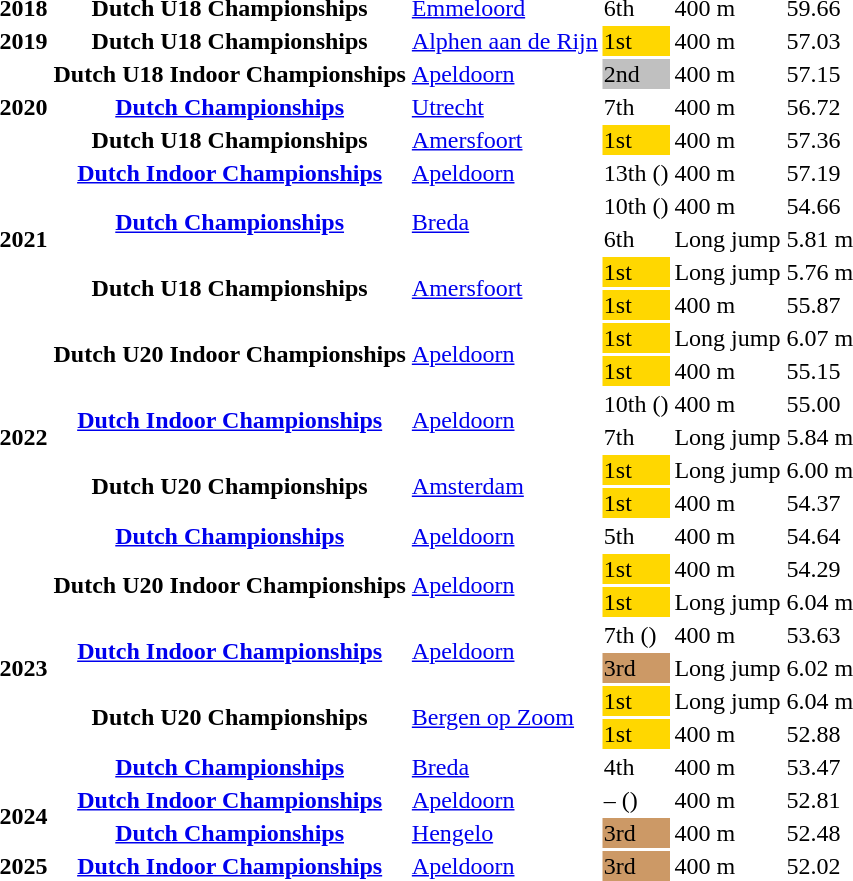<table>
<tr>
<th scope="row">2018</th>
<th scope="row">Dutch U18 Championships</th>
<td><a href='#'>Emmeloord</a></td>
<td>6th</td>
<td>400 m</td>
<td>59.66</td>
<td></td>
</tr>
<tr>
<th scope="row">2019</th>
<th scope="row">Dutch U18 Championships</th>
<td><a href='#'>Alphen aan de Rijn</a></td>
<td bgcolor=gold>1st</td>
<td>400 m</td>
<td>57.03</td>
<td></td>
</tr>
<tr>
<th scope="rowgroup" rowspan="3">2020</th>
<th scope="row">Dutch U18 Indoor Championships</th>
<td><a href='#'>Apeldoorn</a></td>
<td bgcolor=silver>2nd</td>
<td>400 m </td>
<td>57.15 </td>
<td></td>
</tr>
<tr>
<th scope="row"><a href='#'>Dutch Championships</a></th>
<td><a href='#'>Utrecht</a></td>
<td>7th</td>
<td>400 m</td>
<td>56.72</td>
<td></td>
</tr>
<tr>
<th scope="row">Dutch U18 Championships</th>
<td><a href='#'>Amersfoort</a></td>
<td bgcolor=gold>1st</td>
<td>400 m</td>
<td>57.36</td>
<td></td>
</tr>
<tr>
<th scope="rowgroup" rowspan="5">2021</th>
<th scope="row"><a href='#'>Dutch Indoor Championships</a></th>
<td><a href='#'>Apeldoorn</a></td>
<td>13th ()</td>
<td>400 m </td>
<td>57.19 </td>
<td></td>
</tr>
<tr>
<th scope="rowgroup" rowspan="2"><a href='#'>Dutch Championships</a></th>
<td rowspan="2"><a href='#'>Breda</a></td>
<td>10th ()</td>
<td>400 m</td>
<td>54.66</td>
<td></td>
</tr>
<tr>
<td>6th</td>
<td>Long jump</td>
<td>5.81 m</td>
<td></td>
</tr>
<tr>
<th scope="rowgroup" rowspan="2">Dutch U18 Championships</th>
<td rowspan="2"><a href='#'>Amersfoort</a></td>
<td bgcolor=gold>1st</td>
<td>Long jump</td>
<td>5.76 m</td>
<td></td>
</tr>
<tr>
<td bgcolor=gold>1st</td>
<td>400 m</td>
<td>55.87</td>
<td></td>
</tr>
<tr>
<th scope="rowgroup" rowspan="7">2022</th>
<th scope="rowgroup" rowspan="2">Dutch U20 Indoor Championships</th>
<td rowspan="2"><a href='#'>Apeldoorn</a></td>
<td bgcolor=gold>1st</td>
<td>Long jump</td>
<td>6.07 m </td>
<td></td>
</tr>
<tr>
<td bgcolor=gold>1st</td>
<td>400 m </td>
<td>55.15 </td>
<td></td>
</tr>
<tr>
<th scope="rowgroup" rowspan="2"><a href='#'>Dutch Indoor Championships</a></th>
<td rowspan="2"><a href='#'>Apeldoorn</a></td>
<td>10th ()</td>
<td>400 m </td>
<td>55.00 </td>
<td></td>
</tr>
<tr>
<td>7th</td>
<td>Long jump</td>
<td>5.84 m </td>
<td></td>
</tr>
<tr>
<th scope="rowgroup" rowspan=2>Dutch U20 Championships</th>
<td rowspan=2><a href='#'>Amsterdam</a></td>
<td bgcolor=gold>1st</td>
<td>Long jump</td>
<td>6.00 m</td>
<td></td>
</tr>
<tr>
<td bgcolor=gold>1st</td>
<td>400 m</td>
<td>54.37</td>
<td></td>
</tr>
<tr>
<th scope="row"><a href='#'>Dutch Championships</a></th>
<td><a href='#'>Apeldoorn</a></td>
<td>5th</td>
<td>400 m</td>
<td>54.64</td>
<td></td>
</tr>
<tr>
<th scope="rowgroup" rowspan=7>2023</th>
<th scope="rowgroup" rowspan=2>Dutch U20 Indoor Championships</th>
<td rowspan=2><a href='#'>Apeldoorn</a></td>
<td bgcolor=gold>1st</td>
<td>400 m </td>
<td>54.29 </td>
<td style="text-align:center"></td>
</tr>
<tr>
<td bgcolor=gold>1st</td>
<td>Long jump</td>
<td>6.04 m </td>
<td></td>
</tr>
<tr>
<th scope="rowgroup" rowspan=2><a href='#'>Dutch Indoor Championships</a></th>
<td rowspan=2><a href='#'>Apeldoorn</a></td>
<td>7th ()</td>
<td>400 m </td>
<td>53.63 </td>
<td style="text-align:center"></td>
</tr>
<tr>
<td bgcolor=cc9966>3rd</td>
<td>Long jump</td>
<td>6.02 m </td>
<td></td>
</tr>
<tr>
<th scope="rowgroup" rowspan=2>Dutch U20 Championships</th>
<td rowspan=2><a href='#'>Bergen op Zoom</a></td>
<td bgcolor=gold>1st</td>
<td>Long jump</td>
<td>6.04 m</td>
<td></td>
</tr>
<tr>
<td bgcolor=gold>1st</td>
<td>400 m</td>
<td>52.88</td>
<td style="text-align:center"></td>
</tr>
<tr>
<th scope="row"><a href='#'>Dutch Championships</a></th>
<td><a href='#'>Breda</a></td>
<td>4th</td>
<td>400 m</td>
<td>53.47</td>
<td></td>
</tr>
<tr>
<th scope="rowgroup" rowspan="2">2024</th>
<th scope="row"><a href='#'>Dutch Indoor Championships</a></th>
<td><a href='#'>Apeldoorn</a></td>
<td>– ()</td>
<td>400 m </td>
<td>52.81 </td>
<td style="text-align:center"> </td>
</tr>
<tr>
<th scope="row"><a href='#'>Dutch Championships</a></th>
<td><a href='#'>Hengelo</a></td>
<td bgcolor=cc9966>3rd</td>
<td>400 m</td>
<td>52.48</td>
<td style="text-align:center"></td>
</tr>
<tr>
<th scope="row">2025</th>
<th scope="row"><a href='#'>Dutch Indoor Championships</a></th>
<td><a href='#'>Apeldoorn</a></td>
<td bgcolor="#cc9966">3rd</td>
<td>400 m </td>
<td>52.02 </td>
<td style="text-align:center"></td>
</tr>
</table>
